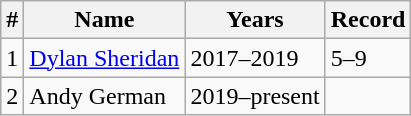<table class="wikitable">
<tr>
<th>#</th>
<th>Name</th>
<th>Years</th>
<th>Record</th>
</tr>
<tr>
<td>1</td>
<td><a href='#'>Dylan Sheridan</a></td>
<td>2017–2019</td>
<td>5–9</td>
</tr>
<tr>
<td>2</td>
<td>Andy German</td>
<td>2019–present</td>
<td></td>
</tr>
</table>
